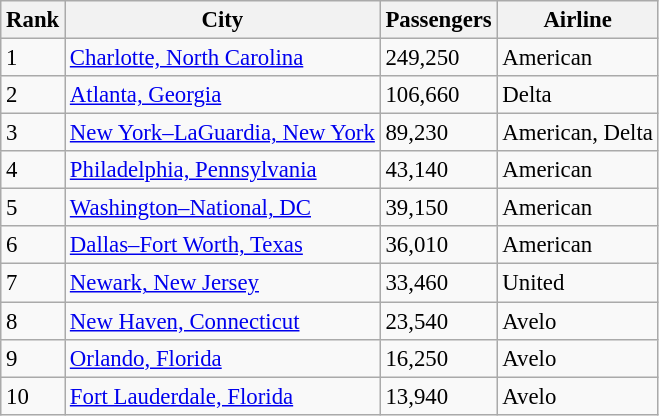<table class="wikitable sortable" style="font-size: 95%" width= align=>
<tr>
<th>Rank</th>
<th>City</th>
<th>Passengers</th>
<th>Airline</th>
</tr>
<tr>
<td>1</td>
<td> <a href='#'>Charlotte, North Carolina</a></td>
<td>249,250</td>
<td>American</td>
</tr>
<tr>
<td>2</td>
<td> <a href='#'>Atlanta, Georgia</a></td>
<td>106,660</td>
<td>Delta</td>
</tr>
<tr>
<td>3</td>
<td> <a href='#'>New York–LaGuardia, New York</a></td>
<td>89,230</td>
<td>American, Delta</td>
</tr>
<tr>
<td>4</td>
<td> <a href='#'>Philadelphia, Pennsylvania</a></td>
<td>43,140</td>
<td>American</td>
</tr>
<tr>
<td>5</td>
<td> <a href='#'>Washington–National, DC</a></td>
<td>39,150</td>
<td>American</td>
</tr>
<tr>
<td>6</td>
<td> <a href='#'>Dallas–Fort Worth, Texas</a></td>
<td>36,010</td>
<td>American</td>
</tr>
<tr>
<td>7</td>
<td> <a href='#'>Newark, New Jersey</a></td>
<td>33,460</td>
<td>United</td>
</tr>
<tr>
<td>8</td>
<td> <a href='#'>New Haven, Connecticut</a></td>
<td>23,540</td>
<td>Avelo</td>
</tr>
<tr>
<td>9</td>
<td> <a href='#'>Orlando, Florida</a></td>
<td>16,250</td>
<td>Avelo</td>
</tr>
<tr>
<td>10</td>
<td> <a href='#'>Fort Lauderdale, Florida</a></td>
<td>13,940</td>
<td>Avelo</td>
</tr>
</table>
